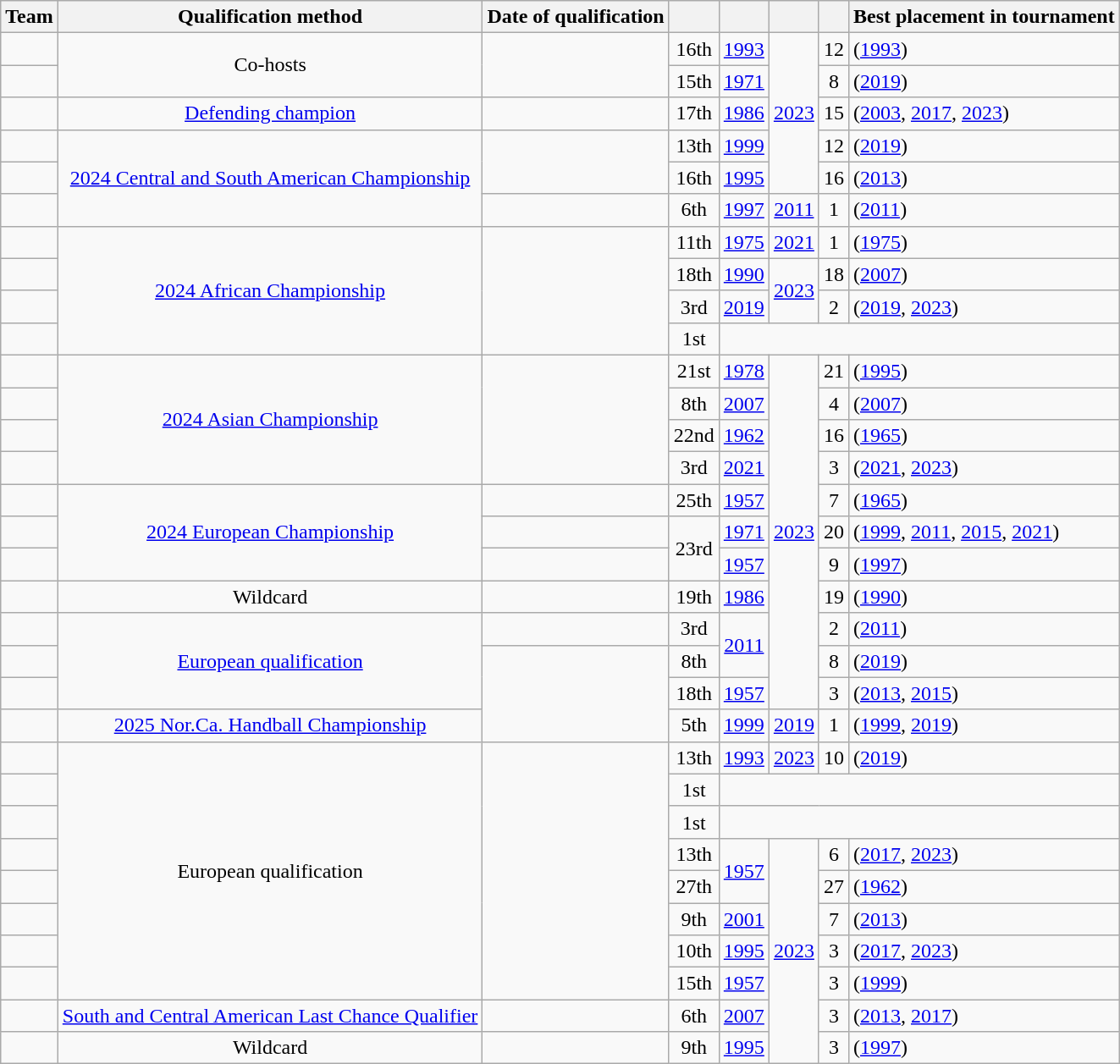<table class="wikitable sortable">
<tr>
<th>Team</th>
<th>Qualification method</th>
<th>Date of qualification</th>
<th></th>
<th></th>
<th></th>
<th></th>
<th>Best placement in tournament</th>
</tr>
<tr>
<td></td>
<td rowspan=2 align="center">Co-hosts</td>
<td rowspan=2 align="center"></td>
<td align="center">16th</td>
<td align="center"><a href='#'>1993</a></td>
<td rowspan=5 align="center"><a href='#'>2023</a></td>
<td align="center">12</td>
<td> (<a href='#'>1993</a>)</td>
</tr>
<tr>
<td></td>
<td align="center">15th</td>
<td align="center"><a href='#'>1971</a></td>
<td align="center">8</td>
<td> (<a href='#'>2019</a>)</td>
</tr>
<tr>
<td></td>
<td align="center"><a href='#'>Defending champion</a></td>
<td align="center"></td>
<td align="center">17th</td>
<td align="center"><a href='#'>1986</a></td>
<td align="center">15</td>
<td> (<a href='#'>2003</a>, <a href='#'>2017</a>, <a href='#'>2023</a>)</td>
</tr>
<tr>
<td></td>
<td rowspan="3" align="center"><a href='#'>2024 Central and South American Championship</a></td>
<td rowspan="2" align="center"></td>
<td align="center">13th</td>
<td align="center"><a href='#'>1999</a></td>
<td align="center">12</td>
<td> (<a href='#'>2019</a>)</td>
</tr>
<tr>
<td></td>
<td align="center">16th</td>
<td align="center"><a href='#'>1995</a></td>
<td align="center">16</td>
<td> (<a href='#'>2013</a>)</td>
</tr>
<tr>
<td></td>
<td align="center"></td>
<td align="center">6th</td>
<td align="center"><a href='#'>1997</a></td>
<td align="center"><a href='#'>2011</a></td>
<td align="center">1</td>
<td> (<a href='#'>2011</a>)</td>
</tr>
<tr>
<td></td>
<td rowspan=4 align="center"><a href='#'>2024 African Championship</a></td>
<td rowspan=4 align="center"></td>
<td align="center">11th</td>
<td align="center"><a href='#'>1975</a></td>
<td align="center"><a href='#'>2021</a></td>
<td align="center">1</td>
<td> (<a href='#'>1975</a>)</td>
</tr>
<tr>
<td></td>
<td align="center">18th</td>
<td align="center"><a href='#'>1990</a></td>
<td rowspan=2 align="center"><a href='#'>2023</a></td>
<td align="center">18</td>
<td> (<a href='#'>2007</a>)</td>
</tr>
<tr>
<td></td>
<td align="center">3rd</td>
<td align="center"><a href='#'>2019</a></td>
<td align="center">2</td>
<td> (<a href='#'>2019</a>, <a href='#'>2023</a>)</td>
</tr>
<tr>
<td></td>
<td align="center">1st</td>
<td align="center" colspan=4></td>
</tr>
<tr>
<td></td>
<td rowspan=4 align="center"><a href='#'>2024 Asian Championship</a></td>
<td rowspan=4 align="center"></td>
<td align="center">21st</td>
<td align="center"><a href='#'>1978</a></td>
<td rowspan=11 align="center"><a href='#'>2023</a></td>
<td align="center">21</td>
<td> (<a href='#'>1995</a>)</td>
</tr>
<tr>
<td></td>
<td align="center">8th</td>
<td align="center"><a href='#'>2007</a></td>
<td align="center">4</td>
<td> (<a href='#'>2007</a>)</td>
</tr>
<tr>
<td></td>
<td align="center">22nd</td>
<td align="center"><a href='#'>1962</a></td>
<td align="center">16</td>
<td> (<a href='#'>1965</a>)</td>
</tr>
<tr>
<td></td>
<td align="center">3rd</td>
<td align="center"><a href='#'>2021</a></td>
<td align="center">3</td>
<td> (<a href='#'>2021</a>, <a href='#'>2023</a>)</td>
</tr>
<tr>
<td></td>
<td rowspan=3 align="center"><a href='#'>2024 European Championship</a></td>
<td align="center"></td>
<td align="center">25th</td>
<td align="center"><a href='#'>1957</a></td>
<td align="center">7</td>
<td> (<a href='#'>1965</a>)</td>
</tr>
<tr>
<td></td>
<td align="center"></td>
<td rowspan=2 align="center">23rd</td>
<td align="center"><a href='#'>1971</a></td>
<td align="center">20</td>
<td> (<a href='#'>1999</a>, <a href='#'>2011</a>, <a href='#'>2015</a>, <a href='#'>2021</a>)</td>
</tr>
<tr>
<td></td>
<td align="center"></td>
<td align="center"><a href='#'>1957</a></td>
<td align="center">9</td>
<td> (<a href='#'>1997</a>)</td>
</tr>
<tr>
<td></td>
<td align="center">Wildcard</td>
<td align="center"></td>
<td align="center">19th</td>
<td align="center"><a href='#'>1986</a></td>
<td align="center">19</td>
<td> (<a href='#'>1990</a>)</td>
</tr>
<tr>
<td></td>
<td align="center" rowspan=3><a href='#'>European qualification</a></td>
<td align="center"></td>
<td align="center">3rd</td>
<td align="center" rowspan=2><a href='#'>2011</a></td>
<td align="center">2</td>
<td> (<a href='#'>2011</a>)</td>
</tr>
<tr>
<td></td>
<td rowspan="3" align="center"></td>
<td align="center">8th</td>
<td align="center">8</td>
<td> (<a href='#'>2019</a>)</td>
</tr>
<tr>
<td></td>
<td align="center">18th</td>
<td align="center"><a href='#'>1957</a></td>
<td align="center">3</td>
<td> (<a href='#'>2013</a>, <a href='#'>2015</a>)</td>
</tr>
<tr>
<td></td>
<td align="center"><a href='#'>2025 Nor.Ca. Handball Championship</a></td>
<td align="center">5th</td>
<td align="center"><a href='#'>1999</a></td>
<td align="center"><a href='#'>2019</a></td>
<td align="center">1</td>
<td> (<a href='#'>1999</a>, <a href='#'>2019</a>)</td>
</tr>
<tr>
<td></td>
<td rowspan="8" align="center">European qualification</td>
<td rowspan="8" align="center"></td>
<td align="center">13th</td>
<td align="center"><a href='#'>1993</a></td>
<td align="center"><a href='#'>2023</a></td>
<td align="center">10</td>
<td> (<a href='#'>2019</a>)</td>
</tr>
<tr>
<td></td>
<td align="center">1st</td>
<td align="center" colspan=6></td>
</tr>
<tr>
<td></td>
<td align="center">1st</td>
<td align="center" colspan=6></td>
</tr>
<tr>
<td></td>
<td align="center">13th</td>
<td rowspan=2 align="center"><a href='#'>1957</a></td>
<td align="center" rowspan=7><a href='#'>2023</a></td>
<td align="center">6</td>
<td> (<a href='#'>2017</a>, <a href='#'>2023</a>)</td>
</tr>
<tr>
<td></td>
<td align="center">27th</td>
<td align="center">27</td>
<td> (<a href='#'>1962</a>)</td>
</tr>
<tr>
<td></td>
<td align="center">9th</td>
<td align="center"><a href='#'>2001</a></td>
<td align="center">7</td>
<td> (<a href='#'>2013</a>)</td>
</tr>
<tr>
<td></td>
<td align="center">10th</td>
<td align="center"><a href='#'>1995</a></td>
<td align="center">3</td>
<td> (<a href='#'>2017</a>, <a href='#'>2023</a>)</td>
</tr>
<tr>
<td></td>
<td align="center">15th</td>
<td align="center"><a href='#'>1957</a></td>
<td align="center">3</td>
<td> (<a href='#'>1999</a>)</td>
</tr>
<tr>
<td></td>
<td><a href='#'>South and Central American Last Chance Qualifier</a></td>
<td align="center"></td>
<td align="center">6th</td>
<td align="center"><a href='#'>2007</a></td>
<td align="center">3</td>
<td> (<a href='#'>2013</a>, <a href='#'>2017</a>)</td>
</tr>
<tr>
<td></td>
<td align="center">Wildcard</td>
<td align="center"></td>
<td align="center">9th</td>
<td align="center"><a href='#'>1995</a></td>
<td align="center">3</td>
<td> (<a href='#'>1997</a>)</td>
</tr>
</table>
